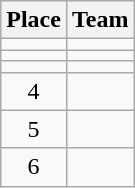<table class="wikitable" style="text-align:center; padding-bottom:0;">
<tr>
<th>Place</th>
<th style="text-align:left;">Team</th>
</tr>
<tr>
<td></td>
<td align=left></td>
</tr>
<tr>
<td></td>
<td align=left></td>
</tr>
<tr>
<td></td>
<td align=left></td>
</tr>
<tr>
<td>4</td>
<td align=left></td>
</tr>
<tr>
<td>5</td>
<td align=left></td>
</tr>
<tr>
<td>6</td>
<td align=left></td>
</tr>
</table>
